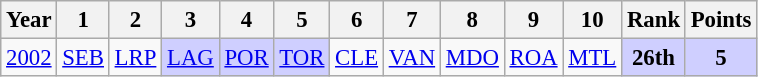<table class="wikitable" style="text-align:center; font-size:95%">
<tr>
<th>Year</th>
<th>1</th>
<th>2</th>
<th>3</th>
<th>4</th>
<th>5</th>
<th>6</th>
<th>7</th>
<th>8</th>
<th>9</th>
<th>10</th>
<th>Rank</th>
<th>Points</th>
</tr>
<tr>
<td><a href='#'>2002</a></td>
<td><a href='#'>SEB</a></td>
<td><a href='#'>LRP</a></td>
<td style="background:#CFCFFF;"><a href='#'>LAG</a><br></td>
<td style="background:#CFCFFF;"><a href='#'>POR</a><br></td>
<td style="background:#CFCFFF;"><a href='#'>TOR</a><br></td>
<td><a href='#'>CLE</a></td>
<td><a href='#'>VAN</a></td>
<td><a href='#'>MDO</a></td>
<td><a href='#'>ROA</a></td>
<td><a href='#'>MTL</a></td>
<td style="background:#CFCFFF;"><strong>26th</strong></td>
<td style="background:#CFCFFF;"><strong>5</strong></td>
</tr>
</table>
